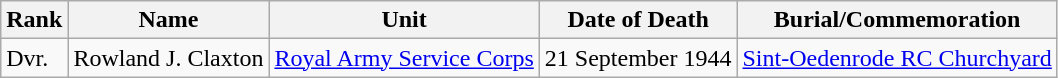<table class="wikitable">
<tr>
<th>Rank</th>
<th>Name</th>
<th>Unit</th>
<th>Date of Death</th>
<th>Burial/Commemoration</th>
</tr>
<tr>
<td>Dvr.</td>
<td>Rowland J. Claxton</td>
<td><a href='#'>Royal Army Service Corps</a></td>
<td>21 September 1944</td>
<td><a href='#'>Sint-Oedenrode RC Churchyard</a></td>
</tr>
</table>
